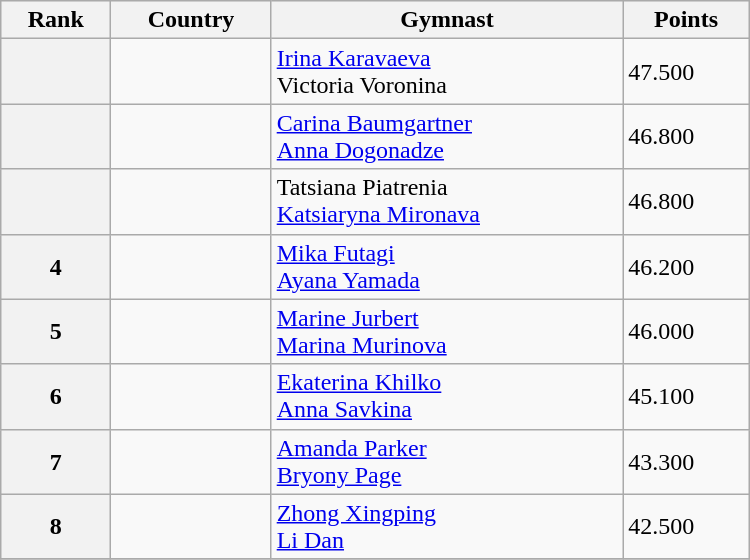<table class="wikitable" width=500>
<tr bgcolor="#efefef">
<th>Rank</th>
<th>Country</th>
<th>Gymnast</th>
<th>Points</th>
</tr>
<tr>
<th></th>
<td></td>
<td><a href='#'>Irina Karavaeva</a> <br> Victoria Voronina</td>
<td>47.500</td>
</tr>
<tr>
<th></th>
<td></td>
<td><a href='#'>Carina Baumgartner</a><br><a href='#'>Anna Dogonadze</a></td>
<td>46.800</td>
</tr>
<tr>
<th></th>
<td></td>
<td>Tatsiana Piatrenia<br><a href='#'>Katsiaryna Mironava</a></td>
<td>46.800</td>
</tr>
<tr>
<th>4</th>
<td></td>
<td><a href='#'>Mika Futagi</a><br><a href='#'>Ayana Yamada</a></td>
<td>46.200</td>
</tr>
<tr>
<th>5</th>
<td></td>
<td><a href='#'>Marine Jurbert</a><br><a href='#'>Marina Murinova</a></td>
<td>46.000</td>
</tr>
<tr>
<th>6</th>
<td></td>
<td><a href='#'>Ekaterina Khilko</a><br><a href='#'>Anna Savkina</a></td>
<td>45.100</td>
</tr>
<tr>
<th>7</th>
<td></td>
<td><a href='#'>Amanda Parker</a><br><a href='#'>Bryony Page</a></td>
<td>43.300</td>
</tr>
<tr>
<th>8</th>
<td></td>
<td><a href='#'>Zhong Xingping</a><br><a href='#'>Li Dan</a></td>
<td>42.500</td>
</tr>
<tr>
</tr>
</table>
